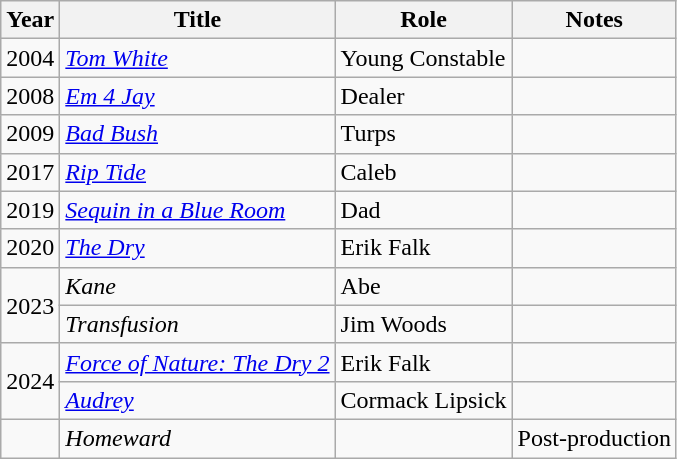<table class="wikitable sortable">
<tr>
<th>Year</th>
<th>Title</th>
<th>Role</th>
<th class="unsortable">Notes</th>
</tr>
<tr>
<td>2004</td>
<td><em><a href='#'>Tom White</a></em></td>
<td>Young Constable</td>
<td></td>
</tr>
<tr>
<td>2008</td>
<td><em><a href='#'>Em 4 Jay</a></em></td>
<td>Dealer</td>
<td></td>
</tr>
<tr>
<td>2009</td>
<td><em><a href='#'>Bad Bush</a></em></td>
<td>Turps</td>
<td></td>
</tr>
<tr>
<td>2017</td>
<td><em><a href='#'>Rip Tide</a></em></td>
<td>Caleb</td>
<td></td>
</tr>
<tr>
<td>2019</td>
<td><em><a href='#'>Sequin in a Blue Room</a></em></td>
<td>Dad</td>
<td></td>
</tr>
<tr>
<td>2020</td>
<td><em><a href='#'>The Dry</a></em></td>
<td>Erik Falk</td>
<td></td>
</tr>
<tr>
<td rowspan="2">2023</td>
<td><em>Kane</em></td>
<td>Abe</td>
<td></td>
</tr>
<tr>
<td><em>Transfusion</em></td>
<td>Jim Woods</td>
<td></td>
</tr>
<tr>
<td rowspan="2">2024</td>
<td><em><a href='#'>Force of Nature: The Dry 2</a></em></td>
<td>Erik Falk</td>
<td></td>
</tr>
<tr>
<td><em><a href='#'>Audrey</a></em></td>
<td>Cormack Lipsick</td>
<td></td>
</tr>
<tr>
<td></td>
<td><em>Homeward</em></td>
<td></td>
<td>Post-production</td>
</tr>
</table>
